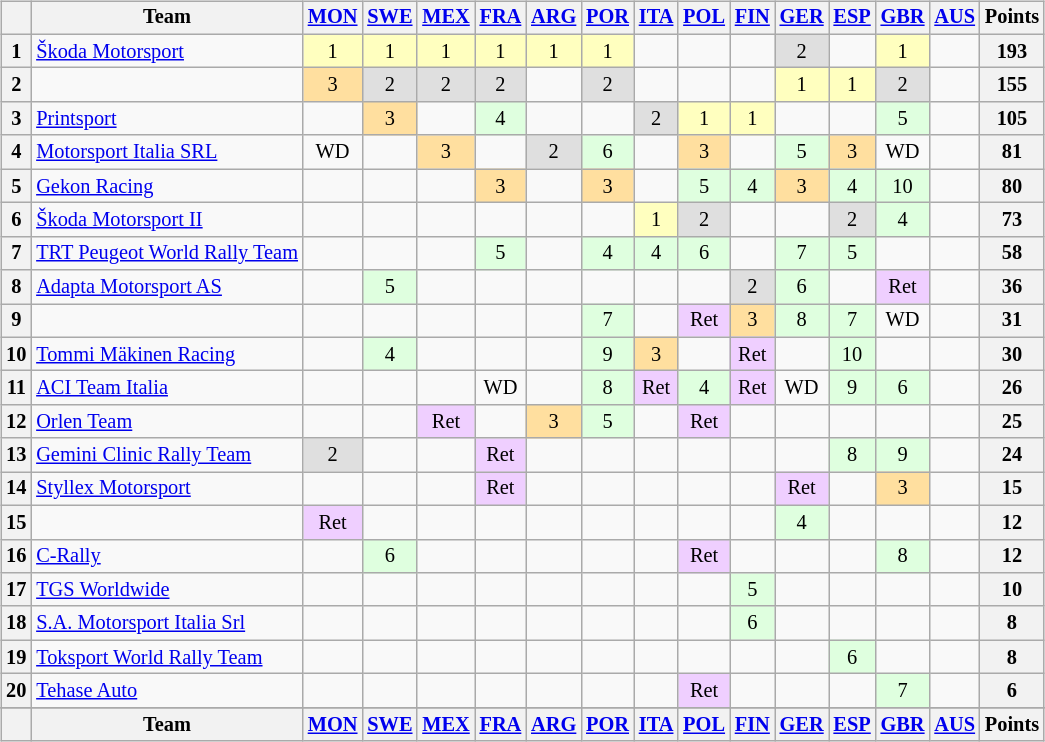<table>
<tr>
<td><br><table class="wikitable" style="font-size: 85%; text-align: center;">
<tr valign="top">
<th valign="middle"></th>
<th valign="middle">Team</th>
<th><a href='#'>MON</a><br></th>
<th><a href='#'>SWE</a><br></th>
<th><a href='#'>MEX</a><br></th>
<th><a href='#'>FRA</a><br></th>
<th><a href='#'>ARG</a><br></th>
<th><a href='#'>POR</a><br></th>
<th><a href='#'>ITA</a><br></th>
<th><a href='#'>POL</a><br></th>
<th><a href='#'>FIN</a><br></th>
<th><a href='#'>GER</a><br></th>
<th><a href='#'>ESP</a><br></th>
<th><a href='#'>GBR</a><br></th>
<th><a href='#'>AUS</a><br></th>
<th valign="middle">Points</th>
</tr>
<tr>
<th>1</th>
<td align="left"> <a href='#'>Škoda Motorsport</a></td>
<td style="background:#ffffbf;">1</td>
<td style="background:#ffffbf;">1</td>
<td style="background:#ffffbf;">1</td>
<td style="background:#ffffbf;">1</td>
<td style="background:#ffffbf;">1</td>
<td style="background:#ffffbf;">1</td>
<td></td>
<td></td>
<td></td>
<td style="background:#dfdfdf;">2</td>
<td></td>
<td style="background:#ffffbf;">1</td>
<td></td>
<th>193</th>
</tr>
<tr>
<th>2</th>
<td align="left"></td>
<td style="background:#ffdf9f;">3</td>
<td style="background:#dfdfdf;">2</td>
<td style="background:#dfdfdf;">2</td>
<td style="background:#dfdfdf;">2</td>
<td></td>
<td style="background:#dfdfdf;">2</td>
<td></td>
<td></td>
<td></td>
<td style="background:#ffffbf;">1</td>
<td style="background:#ffffbf;">1</td>
<td style="background:#dfdfdf;">2</td>
<td></td>
<th>155</th>
</tr>
<tr>
<th>3</th>
<td align="left"> <a href='#'>Printsport</a></td>
<td></td>
<td style="background:#ffdf9f;">3</td>
<td></td>
<td style="background:#dfffdf;">4</td>
<td></td>
<td></td>
<td style="background:#dfdfdf;">2</td>
<td style="background:#ffffbf;">1</td>
<td style="background:#ffffbf;">1</td>
<td></td>
<td></td>
<td style="background:#dfffdf;">5</td>
<td></td>
<th>105</th>
</tr>
<tr>
<th>4</th>
<td align="left"> <a href='#'>Motorsport Italia SRL</a></td>
<td>WD</td>
<td></td>
<td style="background:#ffdf9f;">3</td>
<td></td>
<td style="background:#dfdfdf;">2</td>
<td style="background:#dfffdf;">6</td>
<td></td>
<td style="background:#ffdf9f;">3</td>
<td></td>
<td style="background:#dfffdf;">5</td>
<td style="background:#ffdf9f;">3</td>
<td>WD</td>
<td></td>
<th>81</th>
</tr>
<tr>
<th>5</th>
<td align="left"> <a href='#'>Gekon Racing</a></td>
<td></td>
<td></td>
<td></td>
<td style="background:#ffdf9f;">3</td>
<td></td>
<td style="background:#ffdf9f;">3</td>
<td></td>
<td style="background:#dfffdf;">5</td>
<td style="background:#dfffdf;">4</td>
<td style="background:#ffdf9f;">3</td>
<td style="background:#dfffdf;">4</td>
<td style="background:#dfffdf;">10</td>
<td></td>
<th>80</th>
</tr>
<tr>
<th>6</th>
<td align="left"> <a href='#'>Škoda Motorsport II</a></td>
<td></td>
<td></td>
<td></td>
<td></td>
<td></td>
<td></td>
<td style="background:#ffffbf;">1</td>
<td style="background:#dfdfdf;">2</td>
<td></td>
<td></td>
<td style="background:#dfdfdf;">2</td>
<td style="background:#dfffdf;">4</td>
<td></td>
<th>73</th>
</tr>
<tr>
<th>7</th>
<td align="left"> <a href='#'>TRT Peugeot World Rally Team</a></td>
<td></td>
<td></td>
<td></td>
<td style="background:#dfffdf;">5</td>
<td></td>
<td style="background:#dfffdf;">4</td>
<td style="background:#dfffdf;">4</td>
<td style="background:#dfffdf;">6</td>
<td></td>
<td style="background:#dfffdf;">7</td>
<td style="background:#dfffdf;">5</td>
<td></td>
<td></td>
<th>58</th>
</tr>
<tr>
<th>8</th>
<td align="left"> <a href='#'>Adapta Motorsport AS</a></td>
<td></td>
<td style="background:#dfffdf;">5</td>
<td></td>
<td></td>
<td></td>
<td></td>
<td></td>
<td></td>
<td style="background:#dfdfdf;">2</td>
<td style="background:#dfffdf;">6</td>
<td></td>
<td style="background:#efcfff;">Ret</td>
<td></td>
<th>36</th>
</tr>
<tr>
<th>9</th>
<td align="left"></td>
<td></td>
<td></td>
<td></td>
<td></td>
<td></td>
<td style="background:#dfffdf;">7</td>
<td></td>
<td style="background:#efcfff;">Ret</td>
<td style="background:#ffdf9f;">3</td>
<td style="background:#dfffdf;">8</td>
<td style="background:#dfffdf;">7</td>
<td>WD</td>
<td></td>
<th>31</th>
</tr>
<tr>
<th>10</th>
<td align="left"> <a href='#'>Tommi Mäkinen Racing</a></td>
<td></td>
<td style="background:#dfffdf;">4</td>
<td></td>
<td></td>
<td></td>
<td style="background:#dfffdf;">9</td>
<td style="background:#ffdf9f;">3</td>
<td></td>
<td style="background:#efcfff;">Ret</td>
<td></td>
<td style="background:#dfffdf;">10</td>
<td></td>
<td></td>
<th>30</th>
</tr>
<tr>
<th>11</th>
<td align="left"> <a href='#'>ACI Team Italia</a></td>
<td></td>
<td></td>
<td></td>
<td>WD</td>
<td></td>
<td style="background:#dfffdf;">8</td>
<td style="background:#efcfff;">Ret</td>
<td style="background:#dfffdf;">4</td>
<td style="background:#efcfff;">Ret</td>
<td>WD</td>
<td style="background:#dfffdf;">9</td>
<td style="background:#dfffdf;">6</td>
<td></td>
<th>26</th>
</tr>
<tr>
<th>12</th>
<td align="left"> <a href='#'>Orlen Team</a></td>
<td></td>
<td></td>
<td style="background:#efcfff;">Ret</td>
<td></td>
<td style="background:#ffdf9f;">3</td>
<td style="background:#dfffdf;">5</td>
<td></td>
<td style="background:#efcfff;">Ret</td>
<td></td>
<td></td>
<td></td>
<td></td>
<td></td>
<th>25</th>
</tr>
<tr>
<th>13</th>
<td align="left"> <a href='#'>Gemini Clinic Rally Team</a></td>
<td style="background:#dfdfdf;">2</td>
<td></td>
<td></td>
<td style="background:#efcfff;">Ret</td>
<td></td>
<td></td>
<td></td>
<td></td>
<td></td>
<td></td>
<td style="background:#dfffdf;">8</td>
<td style="background:#dfffdf;">9</td>
<td></td>
<th>24</th>
</tr>
<tr>
<th>14</th>
<td align="left"> <a href='#'>Styllex Motorsport</a></td>
<td></td>
<td></td>
<td></td>
<td style="background:#efcfff;">Ret</td>
<td></td>
<td></td>
<td></td>
<td></td>
<td></td>
<td style="background:#efcfff;">Ret</td>
<td></td>
<td style="background:#ffdf9f;">3</td>
<td></td>
<th>15</th>
</tr>
<tr>
<th>15</th>
<td align="left"></td>
<td style="background:#efcfff;">Ret</td>
<td></td>
<td></td>
<td></td>
<td></td>
<td></td>
<td></td>
<td></td>
<td></td>
<td style="background:#dfffdf;">4</td>
<td></td>
<td></td>
<td></td>
<th>12</th>
</tr>
<tr>
<th>16</th>
<td align="left"> <a href='#'>C-Rally</a></td>
<td></td>
<td style="background:#dfffdf;">6</td>
<td></td>
<td></td>
<td></td>
<td></td>
<td></td>
<td style="background:#efcfff;">Ret</td>
<td></td>
<td></td>
<td></td>
<td style="background:#dfffdf;">8</td>
<td></td>
<th>12</th>
</tr>
<tr>
<th>17</th>
<td align="left"> <a href='#'>TGS Worldwide</a></td>
<td></td>
<td></td>
<td></td>
<td></td>
<td></td>
<td></td>
<td></td>
<td></td>
<td style="background:#dfffdf;">5</td>
<td></td>
<td></td>
<td></td>
<td></td>
<th>10</th>
</tr>
<tr>
<th>18</th>
<td align="left"> <a href='#'>S.A. Motorsport Italia Srl</a></td>
<td></td>
<td></td>
<td></td>
<td></td>
<td></td>
<td></td>
<td></td>
<td></td>
<td style="background:#dfffdf;">6</td>
<td></td>
<td></td>
<td></td>
<td></td>
<th>8</th>
</tr>
<tr>
<th>19</th>
<td align="left"> <a href='#'>Toksport World Rally Team</a></td>
<td></td>
<td></td>
<td></td>
<td></td>
<td></td>
<td></td>
<td></td>
<td></td>
<td></td>
<td></td>
<td style="background:#dfffdf;">6</td>
<td></td>
<td></td>
<th>8</th>
</tr>
<tr>
<th>20</th>
<td align="left"> <a href='#'>Tehase Auto</a></td>
<td></td>
<td></td>
<td></td>
<td></td>
<td></td>
<td></td>
<td></td>
<td style="background:#efcfff;">Ret</td>
<td></td>
<td></td>
<td></td>
<td style="background:#dfffdf;">7</td>
<td></td>
<th>6</th>
</tr>
<tr>
</tr>
<tr valign="top">
<th valign="middle"></th>
<th valign="middle">Team</th>
<th><a href='#'>MON</a><br></th>
<th><a href='#'>SWE</a><br></th>
<th><a href='#'>MEX</a><br></th>
<th><a href='#'>FRA</a><br></th>
<th><a href='#'>ARG</a><br></th>
<th><a href='#'>POR</a><br></th>
<th><a href='#'>ITA</a><br></th>
<th><a href='#'>POL</a><br></th>
<th><a href='#'>FIN</a><br></th>
<th><a href='#'>GER</a><br></th>
<th><a href='#'>ESP</a><br></th>
<th><a href='#'>GBR</a><br></th>
<th><a href='#'>AUS</a><br></th>
<th valign="middle">Points</th>
</tr>
</table>
</td>
<td valign="top"><br></td>
</tr>
</table>
